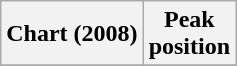<table class="wikitable plainrowheaders" style="text-align:center">
<tr>
<th scope="col">Chart (2008)</th>
<th scope="col">Peak<br> position</th>
</tr>
<tr>
</tr>
</table>
